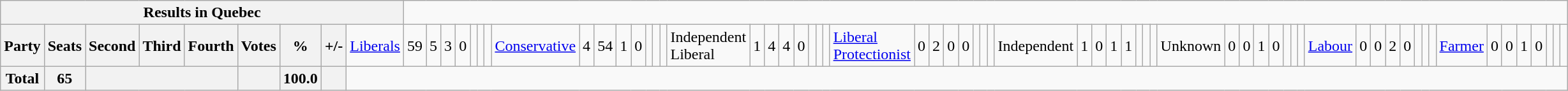<table class="wikitable">
<tr>
<th colspan=10>Results in Quebec</th>
</tr>
<tr>
<th colspan=2>Party</th>
<th>Seats</th>
<th>Second</th>
<th>Third</th>
<th>Fourth</th>
<th>Votes</th>
<th>%</th>
<th>+/-<br></th>
<td><a href='#'>Liberals</a></td>
<td align="right">59</td>
<td align="right">5</td>
<td align="right">3</td>
<td align="right">0</td>
<td align="right"></td>
<td align="right"></td>
<td align="right"><br></td>
<td><a href='#'>Conservative</a></td>
<td align="right">4</td>
<td align="right">54</td>
<td align="right">1</td>
<td align="right">0</td>
<td align="right"></td>
<td align="right"></td>
<td align="right"><br></td>
<td>Independent Liberal</td>
<td align="right">1</td>
<td align="right">4</td>
<td align="right">4</td>
<td align="right">0</td>
<td align="right"></td>
<td align="right"></td>
<td align="right"><br></td>
<td><a href='#'>Liberal Protectionist</a></td>
<td align="right">0</td>
<td align="right">2</td>
<td align="right">0</td>
<td align="right">0</td>
<td align="right"></td>
<td align="right"></td>
<td align="right"><br></td>
<td>Independent</td>
<td align="right">1</td>
<td align="right">0</td>
<td align="right">1</td>
<td align="right">1</td>
<td align="right"></td>
<td align="right"></td>
<td align="right"><br></td>
<td>Unknown</td>
<td align="right">0</td>
<td align="right">0</td>
<td align="right">1</td>
<td align="right">0</td>
<td align="right"></td>
<td align="right"></td>
<td align="right"><br></td>
<td><a href='#'>Labour</a></td>
<td align="right">0</td>
<td align="right">0</td>
<td align="right">2</td>
<td align="right">0</td>
<td align="right"></td>
<td align="right"></td>
<td align="right"><br></td>
<td><a href='#'>Farmer</a></td>
<td align="right">0</td>
<td align="right">0</td>
<td align="right">1</td>
<td align="right">0</td>
<td align="right"></td>
<td align="right"></td>
<td align="right"></td>
</tr>
<tr>
<th colspan="2">Total</th>
<th>65</th>
<th colspan="3"></th>
<th></th>
<th>100.0</th>
<th></th>
</tr>
</table>
